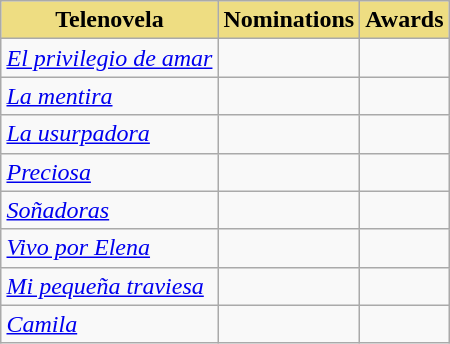<table class="wikitable sortable" style="margin:1em auto;">
<tr>
<th style="background-color:#EEDD82;">Telenovela</th>
<th style="background-color:#EEDD82;">Nominations</th>
<th style="background-color:#EEDD82;">Awards</th>
</tr>
<tr>
<td><em><a href='#'>El privilegio de amar</a></em></td>
<td></td>
<td></td>
</tr>
<tr>
<td><em><a href='#'>La mentira</a></em></td>
<td></td>
<td></td>
</tr>
<tr>
<td><em><a href='#'>La usurpadora</a></em></td>
<td></td>
<td></td>
</tr>
<tr>
<td><em><a href='#'>Preciosa</a></em></td>
<td></td>
<td></td>
</tr>
<tr>
<td><em><a href='#'>Soñadoras</a></em></td>
<td></td>
<td></td>
</tr>
<tr>
<td><em><a href='#'>Vivo por Elena</a></em></td>
<td></td>
<td></td>
</tr>
<tr>
<td><em><a href='#'>Mi pequeña traviesa</a></em></td>
<td></td>
<td></td>
</tr>
<tr>
<td><em><a href='#'>Camila</a></em></td>
<td></td>
<td></td>
</tr>
</table>
